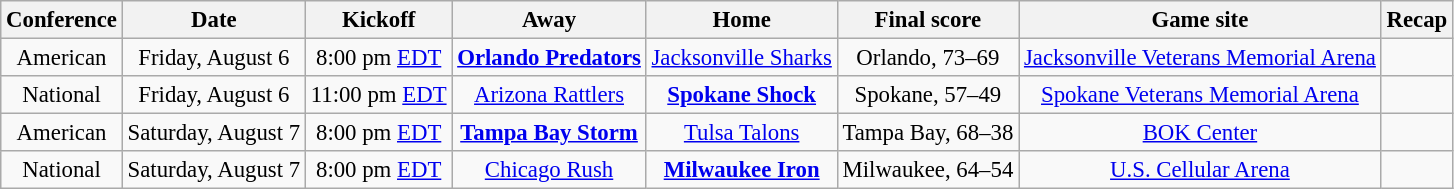<table class="wikitable" style="font-size: 95%;">
<tr>
<th>Conference</th>
<th>Date</th>
<th>Kickoff</th>
<th>Away</th>
<th>Home</th>
<th>Final score</th>
<th>Game site</th>
<th>Recap</th>
</tr>
<tr>
<td align="center">American</td>
<td align="center">Friday, August 6</td>
<td align="center">8:00 pm <a href='#'>EDT</a></td>
<td align="center"><strong><a href='#'>Orlando Predators</a></strong></td>
<td align="center"><a href='#'>Jacksonville Sharks</a></td>
<td align="center">Orlando, 73–69</td>
<td align="center"><a href='#'>Jacksonville Veterans Memorial Arena</a></td>
<td align="center"></td>
</tr>
<tr>
<td align="center">National</td>
<td align="center">Friday, August 6</td>
<td align="center">11:00 pm <a href='#'>EDT</a></td>
<td align="center"><a href='#'>Arizona Rattlers</a></td>
<td align="center"><strong><a href='#'>Spokane Shock</a></strong></td>
<td align="center">Spokane, 57–49</td>
<td align="center"><a href='#'>Spokane Veterans Memorial Arena</a></td>
<td align="center"></td>
</tr>
<tr>
<td align="center">American</td>
<td align="center">Saturday, August 7</td>
<td align="center">8:00 pm <a href='#'>EDT</a></td>
<td align="center"><strong><a href='#'>Tampa Bay Storm</a></strong></td>
<td align="center"><a href='#'>Tulsa Talons</a></td>
<td align="center">Tampa Bay, 68–38</td>
<td align="center"><a href='#'>BOK Center</a></td>
<td align="center"></td>
</tr>
<tr>
<td align="center">National</td>
<td align="center">Saturday, August 7</td>
<td align="center">8:00 pm <a href='#'>EDT</a></td>
<td align="center"><a href='#'>Chicago Rush</a></td>
<td align="center"><strong><a href='#'>Milwaukee Iron</a></strong></td>
<td align="center">Milwaukee, 64–54</td>
<td align="center"><a href='#'>U.S. Cellular Arena</a></td>
<td align="center"></td>
</tr>
</table>
